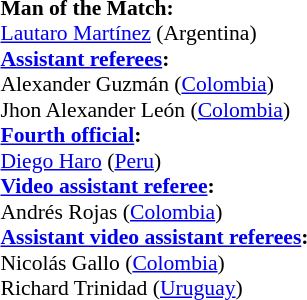<table width=50% style="font-size:90%">
<tr>
<td><br><strong>Man of the Match:</strong>
<br><a href='#'>Lautaro Martínez</a> (Argentina)<br><strong><a href='#'>Assistant referees</a>:</strong>
<br>Alexander Guzmán (<a href='#'>Colombia</a>)
<br>Jhon Alexander León (<a href='#'>Colombia</a>)<br>
<strong><a href='#'>Fourth official</a>:</strong>
<br><a href='#'>Diego Haro</a> (<a href='#'>Peru</a>)<br><strong><a href='#'>Video assistant referee</a>:</strong>
<br>Andrés Rojas (<a href='#'>Colombia</a>)
<br><strong><a href='#'>Assistant video assistant referees</a>:</strong>
<br>Nicolás Gallo (<a href='#'>Colombia</a>)
<br>Richard Trinidad (<a href='#'>Uruguay</a>)</td>
</tr>
</table>
